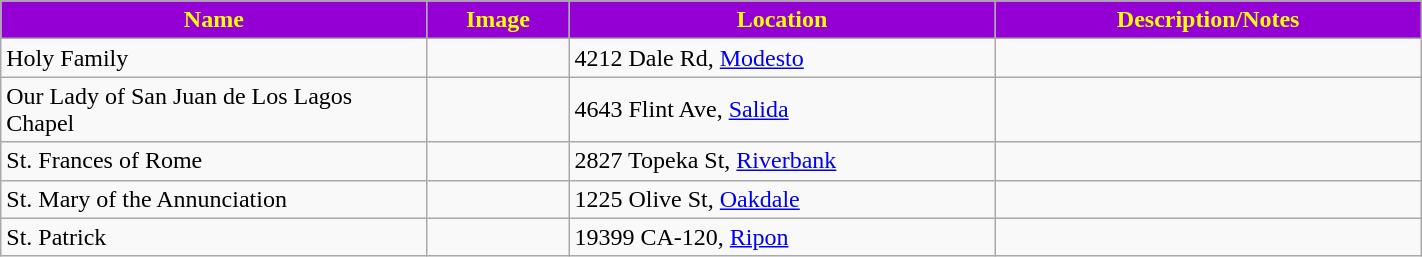<table class="wikitable sortable" style="width:75%">
<tr>
<th style="background:darkviolet; color:yellow;" width="30%"><strong>Name</strong></th>
<th style="background:darkviolet; color:yellow;" width="10%"><strong>Image</strong></th>
<th style="background:darkviolet; color:yellow;" width="30%"><strong>Location</strong></th>
<th style="background:darkviolet; color:yellow;" width="30"><strong>Description/Notes</strong></th>
</tr>
<tr>
<td>Holy Family</td>
<td></td>
<td>4212 Dale Rd, <a href='#'>Modesto</a></td>
<td></td>
</tr>
<tr>
<td>Our Lady of San Juan de Los Lagos Chapel</td>
<td></td>
<td>4643 Flint Ave, <a href='#'>Salida</a></td>
<td></td>
</tr>
<tr>
<td>St. Frances of Rome</td>
<td></td>
<td>2827 Topeka St, <a href='#'>Riverbank</a></td>
<td></td>
</tr>
<tr>
<td>St. Mary of the Annunciation</td>
<td></td>
<td>1225 Olive St, <a href='#'>Oakdale</a></td>
<td></td>
</tr>
<tr>
<td>St. Patrick</td>
<td></td>
<td>19399 CA-120, <a href='#'>Ripon</a></td>
<td></td>
</tr>
</table>
